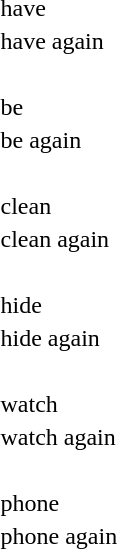<table>
<tr>
<td></td>
<td>have</td>
</tr>
<tr>
<td></td>
<td>have again</td>
</tr>
<tr>
<td> </td>
<td> </td>
</tr>
<tr>
<td></td>
<td>be</td>
</tr>
<tr>
<td></td>
<td>be again</td>
</tr>
<tr>
<td> </td>
<td> </td>
</tr>
<tr>
<td></td>
<td>clean</td>
</tr>
<tr>
<td></td>
<td>clean again</td>
</tr>
<tr>
<td> </td>
<td> </td>
</tr>
<tr>
<td></td>
<td>hide</td>
</tr>
<tr>
<td></td>
<td>hide again</td>
</tr>
<tr>
<td> </td>
<td> </td>
</tr>
<tr>
<td></td>
<td>watch</td>
</tr>
<tr>
<td></td>
<td>watch again</td>
</tr>
<tr>
<td> </td>
<td> </td>
</tr>
<tr>
<td></td>
<td>phone</td>
</tr>
<tr>
<td></td>
<td>phone again</td>
</tr>
</table>
